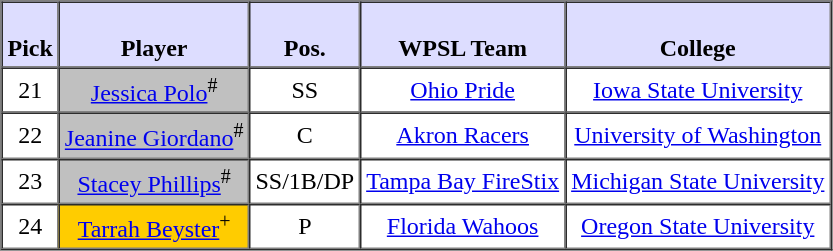<table style="text-align: center" border="1" cellpadding="3" cellspacing="0">
<tr>
<th style="background:#ddf;"><br>Pick</th>
<th style="background:#ddf;"><br>Player</th>
<th style="background:#ddf;"><br>Pos.</th>
<th style="background:#ddf;"><br>WPSL Team</th>
<th style="background:#ddf;"><br>College</th>
</tr>
<tr>
<td>21</td>
<td style="background:#C0C0C0;"><a href='#'>Jessica Polo</a><sup>#</sup></td>
<td>SS</td>
<td><a href='#'>Ohio Pride</a></td>
<td><a href='#'>Iowa State University</a></td>
</tr>
<tr>
<td>22</td>
<td style="background:#C0C0C0;"><a href='#'>Jeanine Giordano</a><sup>#</sup></td>
<td>C</td>
<td><a href='#'>Akron Racers</a></td>
<td><a href='#'>University of Washington</a></td>
</tr>
<tr>
<td>23</td>
<td style="background:#C0C0C0;"><a href='#'>Stacey Phillips</a><sup>#</sup></td>
<td>SS/1B/DP</td>
<td><a href='#'>Tampa Bay FireStix</a></td>
<td><a href='#'>Michigan State University</a></td>
</tr>
<tr>
<td>24</td>
<td style="background:#FFCC00;"><a href='#'>Tarrah Beyster</a><sup>+</sup></td>
<td>P</td>
<td><a href='#'>Florida Wahoos</a></td>
<td><a href='#'>Oregon State University</a></td>
</tr>
</table>
